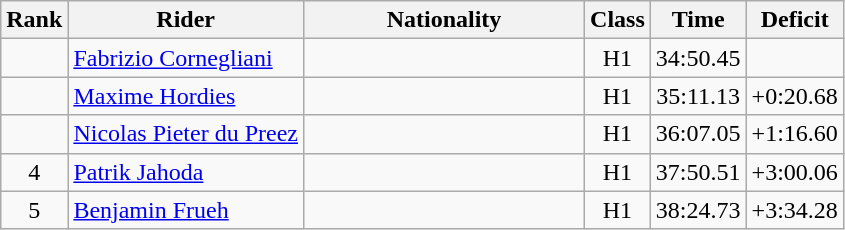<table class="wikitable sortable" style="text-align:center">
<tr>
<th width="20">Rank</th>
<th>Rider</th>
<th width="180">Nationality</th>
<th>Class</th>
<th>Time</th>
<th>Deficit</th>
</tr>
<tr>
<td></td>
<td align=left><a href='#'>Fabrizio Cornegliani</a></td>
<td align=left></td>
<td>H1</td>
<td>34:50.45</td>
<td></td>
</tr>
<tr>
<td></td>
<td align=left><a href='#'>Maxime Hordies</a></td>
<td align=left></td>
<td>H1</td>
<td>35:11.13</td>
<td>+0:20.68</td>
</tr>
<tr>
<td></td>
<td align=left><a href='#'>Nicolas Pieter du Preez</a></td>
<td align=left></td>
<td>H1</td>
<td>36:07.05</td>
<td>+1:16.60</td>
</tr>
<tr>
<td>4</td>
<td align=left><a href='#'>Patrik Jahoda</a></td>
<td align=left></td>
<td>H1</td>
<td>37:50.51</td>
<td>+3:00.06</td>
</tr>
<tr>
<td>5</td>
<td align=left><a href='#'>Benjamin Frueh</a></td>
<td align=left></td>
<td>H1</td>
<td>38:24.73</td>
<td>+3:34.28</td>
</tr>
</table>
